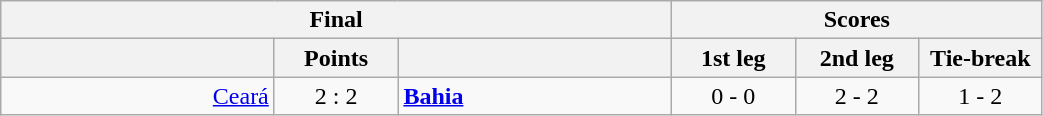<table class="wikitable" style="text-align:center;">
<tr>
<th colspan=3>Final</th>
<th colspan=3>Scores</th>
</tr>
<tr>
<th width="175"></th>
<th width="75">Points</th>
<th width="175"></th>
<th width="75">1st leg</th>
<th width="75">2nd leg</th>
<th width="75">Tie-break</th>
</tr>
<tr>
<td align=right><a href='#'>Ceará</a></td>
<td>2 : 2</td>
<td align=left><strong><a href='#'>Bahia</a></strong></td>
<td>0 - 0</td>
<td>2 - 2</td>
<td>1 - 2</td>
</tr>
</table>
